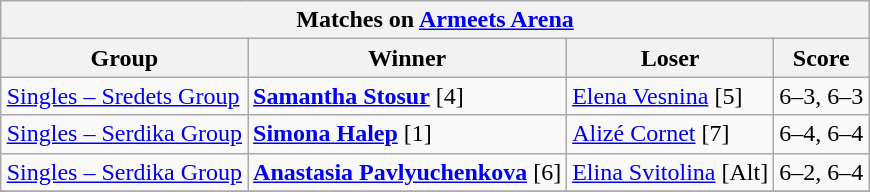<table class="wikitable collapsible uncollapsed" border=1 style="margin:1em auto;">
<tr>
<th colspan=4><strong>Matches on <a href='#'>Armeets Arena</a></strong></th>
</tr>
<tr>
<th>Group</th>
<th>Winner</th>
<th>Loser</th>
<th>Score</th>
</tr>
<tr>
<td><a href='#'>Singles – Sredets Group</a></td>
<td> <strong><a href='#'>Samantha Stosur</a></strong> [4]</td>
<td> <a href='#'>Elena Vesnina</a> [5]</td>
<td>6–3, 6–3</td>
</tr>
<tr>
<td><a href='#'>Singles – Serdika Group</a></td>
<td> <strong><a href='#'>Simona Halep</a></strong> [1]</td>
<td> <a href='#'>Alizé Cornet</a> [7]</td>
<td>6–4, 6–4</td>
</tr>
<tr>
<td><a href='#'>Singles – Serdika Group</a></td>
<td> <strong><a href='#'>Anastasia Pavlyuchenkova</a></strong> [6]</td>
<td> <a href='#'>Elina Svitolina</a> [Alt]</td>
<td>6–2, 6–4</td>
</tr>
<tr>
</tr>
</table>
